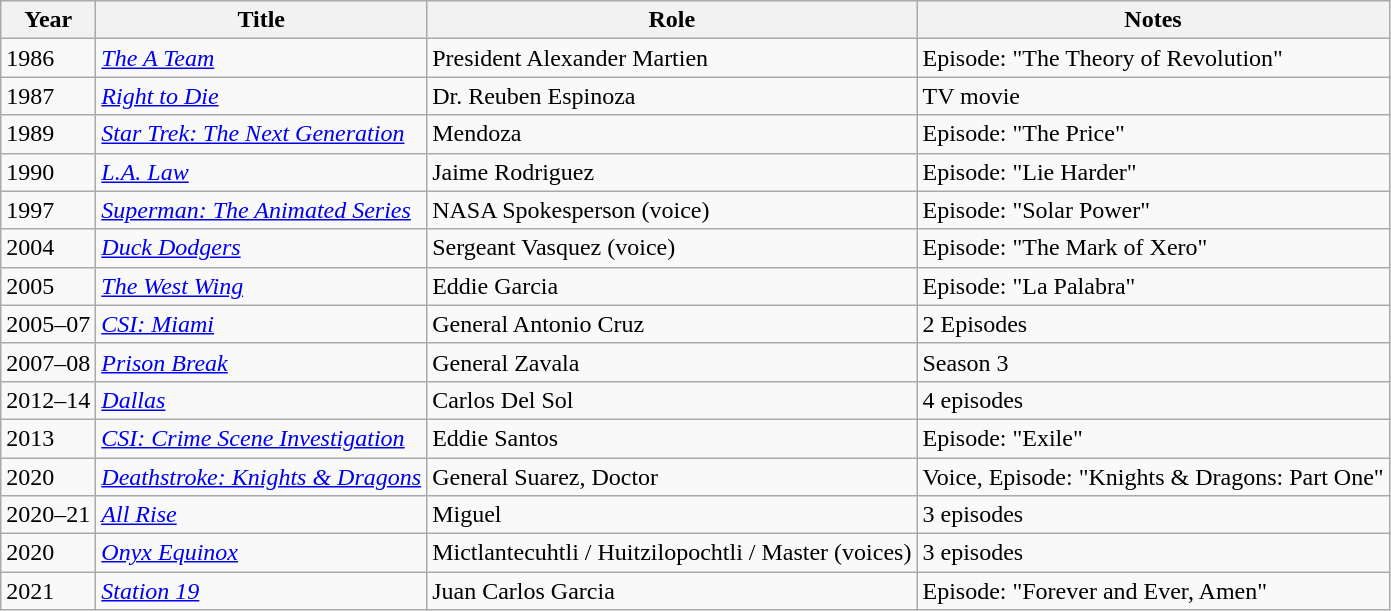<table class="wikitable sortable">
<tr>
<th>Year</th>
<th>Title</th>
<th>Role</th>
<th class="unsortable">Notes</th>
</tr>
<tr>
<td>1986</td>
<td><em><a href='#'>The A Team</a></em></td>
<td>President Alexander Martien</td>
<td>Episode: "The Theory of Revolution"</td>
</tr>
<tr>
<td>1987</td>
<td><em><a href='#'>Right to Die</a></em></td>
<td>Dr. Reuben Espinoza</td>
<td>TV movie</td>
</tr>
<tr>
<td>1989</td>
<td><em><a href='#'>Star Trek: The Next Generation</a></em></td>
<td>Mendoza</td>
<td>Episode: "The Price"</td>
</tr>
<tr>
<td>1990</td>
<td><em><a href='#'>L.A. Law</a></em></td>
<td>Jaime Rodriguez</td>
<td>Episode: "Lie Harder"</td>
</tr>
<tr>
<td>1997</td>
<td><em><a href='#'>Superman: The Animated Series</a></em></td>
<td>NASA Spokesperson  (voice)</td>
<td>Episode: "Solar Power"</td>
</tr>
<tr>
<td>2004</td>
<td><em><a href='#'>Duck Dodgers</a></em></td>
<td>Sergeant Vasquez (voice)</td>
<td>Episode: "The Mark of Xero"</td>
</tr>
<tr>
<td>2005</td>
<td><em><a href='#'>The West Wing</a></em></td>
<td>Eddie Garcia</td>
<td>Episode: "La Palabra"</td>
</tr>
<tr>
<td>2005–07</td>
<td><em><a href='#'>CSI: Miami</a></em></td>
<td>General Antonio Cruz</td>
<td>2 Episodes</td>
</tr>
<tr>
<td>2007–08</td>
<td><em><a href='#'>Prison Break</a></em></td>
<td>General Zavala</td>
<td>Season 3</td>
</tr>
<tr>
<td>2012–14</td>
<td><em><a href='#'>Dallas</a></em></td>
<td>Carlos Del Sol</td>
<td>4 episodes</td>
</tr>
<tr>
<td>2013</td>
<td><em><a href='#'>CSI: Crime Scene Investigation</a></em></td>
<td>Eddie Santos</td>
<td>Episode: "Exile"</td>
</tr>
<tr>
<td>2020</td>
<td><em><a href='#'>Deathstroke: Knights & Dragons</a></em></td>
<td>General Suarez, Doctor</td>
<td>Voice, Episode: "Knights & Dragons: Part One"</td>
</tr>
<tr>
<td>2020–21</td>
<td><em><a href='#'>All Rise</a></em></td>
<td>Miguel</td>
<td>3 episodes</td>
</tr>
<tr>
<td>2020</td>
<td><em><a href='#'>Onyx Equinox</a></em></td>
<td>Mictlantecuhtli / Huitzilopochtli / Master (voices)</td>
<td>3 episodes</td>
</tr>
<tr>
<td>2021</td>
<td><em><a href='#'>Station 19</a></em></td>
<td>Juan Carlos Garcia</td>
<td>Episode: "Forever and Ever, Amen"</td>
</tr>
</table>
